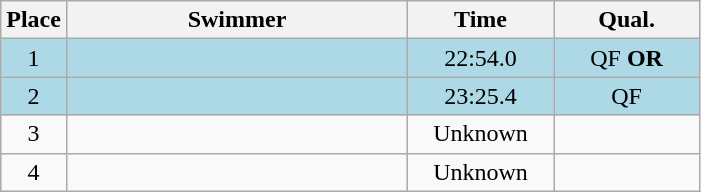<table class=wikitable style="text-align:center">
<tr>
<th>Place</th>
<th width=220>Swimmer</th>
<th width=90>Time</th>
<th width=90>Qual.</th>
</tr>
<tr bgcolor=lightblue>
<td>1</td>
<td align=left></td>
<td>22:54.0</td>
<td>QF <strong>OR</strong></td>
</tr>
<tr bgcolor=lightblue>
<td>2</td>
<td align=left></td>
<td>23:25.4</td>
<td>QF</td>
</tr>
<tr>
<td>3</td>
<td align=left></td>
<td>Unknown</td>
<td></td>
</tr>
<tr>
<td>4</td>
<td align=left></td>
<td>Unknown</td>
<td></td>
</tr>
</table>
